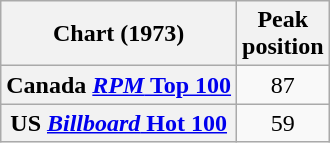<table class="wikitable sortable plainrowheaders">
<tr>
<th scope="col">Chart (1973)</th>
<th scope="col">Peak <br> position</th>
</tr>
<tr>
<th scope="row">Canada <a href='#'><em>RPM</em> Top 100</a></th>
<td style="text-align:center;">87</td>
</tr>
<tr>
<th scope="row">US <a href='#'><em>Billboard</em> Hot 100</a></th>
<td style="text-align:center;">59</td>
</tr>
</table>
